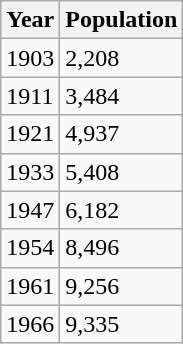<table class="wikitable">
<tr>
<th>Year</th>
<th>Population</th>
</tr>
<tr>
<td>1903</td>
<td>2,208</td>
</tr>
<tr>
<td>1911</td>
<td>3,484</td>
</tr>
<tr>
<td>1921</td>
<td>4,937</td>
</tr>
<tr>
<td>1933</td>
<td>5,408</td>
</tr>
<tr>
<td>1947</td>
<td>6,182</td>
</tr>
<tr>
<td>1954</td>
<td>8,496</td>
</tr>
<tr>
<td>1961</td>
<td>9,256</td>
</tr>
<tr>
<td>1966</td>
<td>9,335</td>
</tr>
</table>
